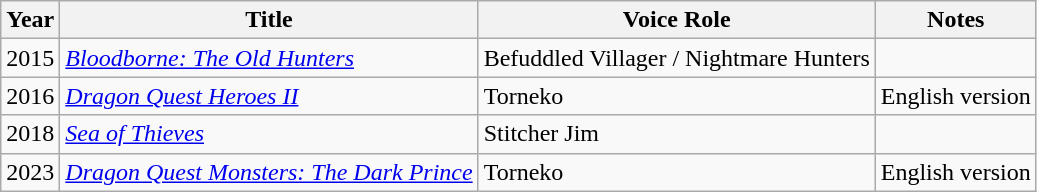<table class="wikitable">
<tr>
<th>Year</th>
<th>Title</th>
<th>Voice Role</th>
<th>Notes</th>
</tr>
<tr>
<td>2015</td>
<td><em><a href='#'>Bloodborne: The Old Hunters</a></em></td>
<td>Befuddled Villager / Nightmare Hunters</td>
<td></td>
</tr>
<tr>
<td>2016</td>
<td><em><a href='#'>Dragon Quest Heroes II</a></em></td>
<td>Torneko</td>
<td>English version</td>
</tr>
<tr>
<td>2018</td>
<td><em><a href='#'>Sea of Thieves</a></em></td>
<td>Stitcher Jim</td>
<td></td>
</tr>
<tr>
<td>2023</td>
<td><em><a href='#'>Dragon Quest Monsters: The Dark Prince</a></em></td>
<td>Torneko</td>
<td>English version</td>
</tr>
</table>
